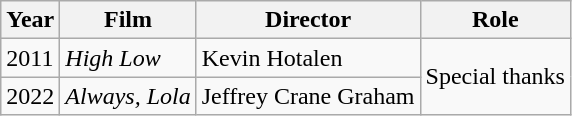<table class="wikitable">
<tr>
<th>Year</th>
<th>Film</th>
<th>Director</th>
<th>Role</th>
</tr>
<tr>
<td>2011</td>
<td><em>High Low</em></td>
<td>Kevin Hotalen</td>
<td rowspan=2>Special thanks</td>
</tr>
<tr>
<td>2022</td>
<td><em>Always, Lola</em></td>
<td>Jeffrey Crane Graham</td>
</tr>
</table>
